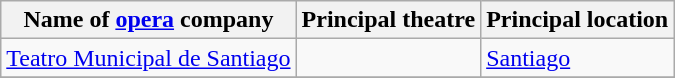<table class="wikitable">
<tr>
<th>Name of <a href='#'>opera</a> company</th>
<th>Principal theatre</th>
<th>Principal location</th>
</tr>
<tr>
<td><a href='#'>Teatro Municipal de Santiago</a></td>
<td></td>
<td><a href='#'>Santiago</a></td>
</tr>
<tr>
</tr>
</table>
